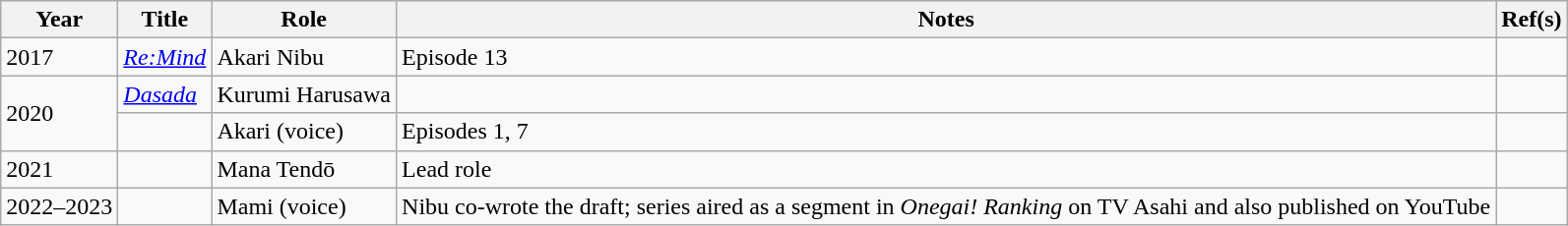<table class="wikitable">
<tr>
<th>Year</th>
<th>Title</th>
<th>Role</th>
<th>Notes</th>
<th>Ref(s)</th>
</tr>
<tr>
<td>2017</td>
<td><em><a href='#'>Re:Mind</a></em></td>
<td>Akari Nibu</td>
<td>Episode 13</td>
<td></td>
</tr>
<tr>
<td rowspan="2">2020</td>
<td><em><a href='#'>Dasada</a></em></td>
<td>Kurumi Harusawa</td>
<td></td>
<td></td>
</tr>
<tr>
<td></td>
<td>Akari (voice)</td>
<td>Episodes 1, 7</td>
<td></td>
</tr>
<tr>
<td>2021</td>
<td></td>
<td>Mana Tendō</td>
<td>Lead role</td>
<td></td>
</tr>
<tr>
<td>2022–2023</td>
<td></td>
<td>Mami (voice)</td>
<td>Nibu co-wrote the draft; series aired as a segment in <em>Onegai! Ranking</em> on TV Asahi and also published on YouTube</td>
<td></td>
</tr>
</table>
